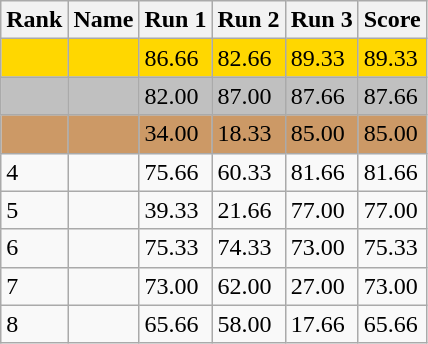<table class="wikitable">
<tr>
<th>Rank</th>
<th>Name</th>
<th>Run 1</th>
<th>Run 2</th>
<th>Run 3</th>
<th>Score</th>
</tr>
<tr style="background:gold;">
<td></td>
<td></td>
<td>86.66</td>
<td>82.66</td>
<td>89.33</td>
<td>89.33</td>
</tr>
<tr style="background:silver;">
<td></td>
<td></td>
<td>82.00</td>
<td>87.00</td>
<td>87.66</td>
<td>87.66</td>
</tr>
<tr style="background:#CC9966;">
<td></td>
<td></td>
<td>34.00</td>
<td>18.33</td>
<td>85.00</td>
<td>85.00</td>
</tr>
<tr>
<td>4</td>
<td></td>
<td>75.66</td>
<td>60.33</td>
<td>81.66</td>
<td>81.66</td>
</tr>
<tr>
<td>5</td>
<td></td>
<td>39.33</td>
<td>21.66</td>
<td>77.00</td>
<td>77.00</td>
</tr>
<tr>
<td>6</td>
<td></td>
<td>75.33</td>
<td>74.33</td>
<td>73.00</td>
<td>75.33</td>
</tr>
<tr>
<td>7</td>
<td></td>
<td>73.00</td>
<td>62.00</td>
<td>27.00</td>
<td>73.00</td>
</tr>
<tr>
<td>8</td>
<td></td>
<td>65.66</td>
<td>58.00</td>
<td>17.66</td>
<td>65.66</td>
</tr>
</table>
